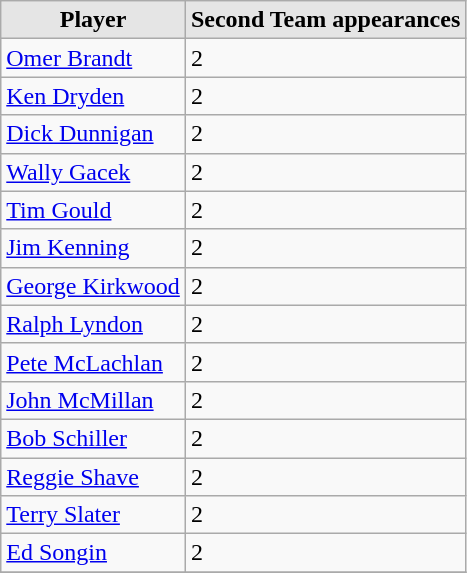<table class="wikitable">
<tr>
<th style="background:#e5e5e5;">Player</th>
<th style="background:#e5e5e5;">Second Team appearances</th>
</tr>
<tr>
<td><a href='#'>Omer Brandt</a></td>
<td>2</td>
</tr>
<tr>
<td><a href='#'>Ken Dryden</a></td>
<td>2</td>
</tr>
<tr>
<td><a href='#'>Dick Dunnigan</a></td>
<td>2</td>
</tr>
<tr>
<td><a href='#'>Wally Gacek</a></td>
<td>2</td>
</tr>
<tr>
<td><a href='#'>Tim Gould</a></td>
<td>2</td>
</tr>
<tr>
<td><a href='#'>Jim Kenning</a></td>
<td>2</td>
</tr>
<tr>
<td><a href='#'>George Kirkwood</a></td>
<td>2</td>
</tr>
<tr>
<td><a href='#'>Ralph Lyndon</a></td>
<td>2</td>
</tr>
<tr>
<td><a href='#'>Pete McLachlan</a></td>
<td>2</td>
</tr>
<tr>
<td><a href='#'>John McMillan</a></td>
<td>2</td>
</tr>
<tr>
<td><a href='#'>Bob Schiller</a></td>
<td>2</td>
</tr>
<tr>
<td><a href='#'>Reggie Shave</a></td>
<td>2</td>
</tr>
<tr>
<td><a href='#'>Terry Slater</a></td>
<td>2</td>
</tr>
<tr>
<td><a href='#'>Ed Songin</a></td>
<td>2</td>
</tr>
<tr>
</tr>
</table>
